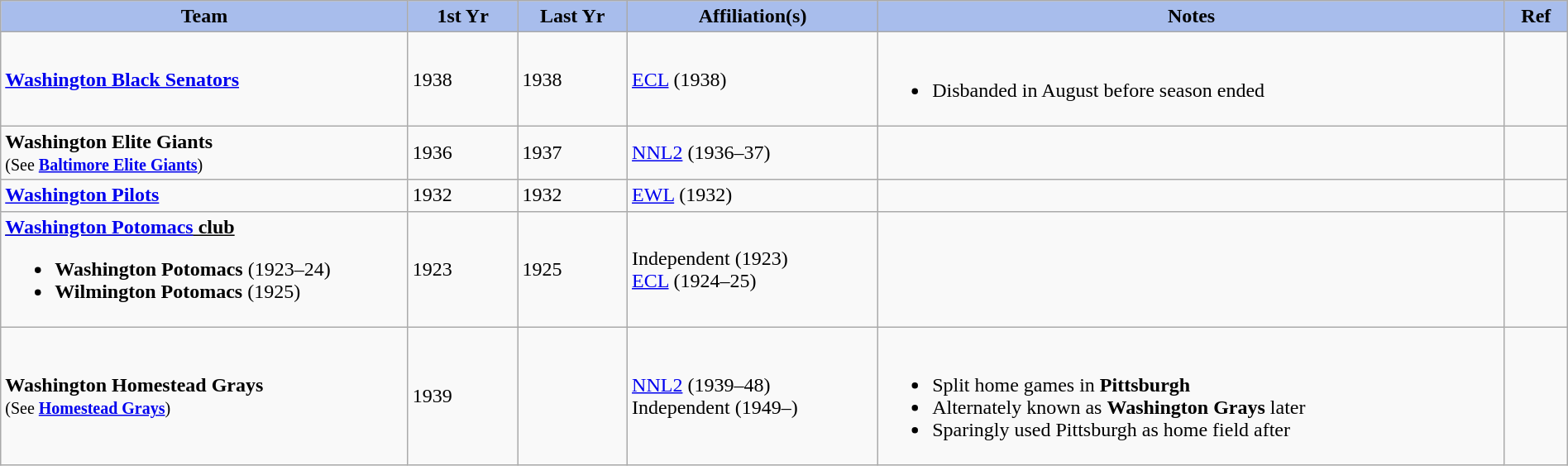<table class="wikitable" style="width: 100%">
<tr>
<th style="background:#a8bdec; width:26%;">Team</th>
<th style="width:7%; background:#a8bdec;">1st Yr</th>
<th style="width:7%; background:#a8bdec;">Last Yr</th>
<th style="width:16%; background:#a8bdec;">Affiliation(s)</th>
<th style="width:40%; background:#a8bdec;">Notes</th>
<th style="width:4%; background:#a8bdec;">Ref</th>
</tr>
<tr>
<td><strong><a href='#'>Washington Black Senators</a></strong></td>
<td>1938</td>
<td>1938</td>
<td><a href='#'>ECL</a> (1938)</td>
<td><br><ul><li>Disbanded in August before season ended</li></ul></td>
<td></td>
</tr>
<tr>
<td><strong>Washington Elite Giants</strong><br><small>(See <strong><a href='#'>Baltimore Elite Giants</a></strong>)</small></td>
<td>1936</td>
<td>1937</td>
<td><a href='#'>NNL2</a> (1936–37)</td>
<td></td>
<td></td>
</tr>
<tr>
<td><strong><a href='#'>Washington Pilots</a></strong></td>
<td>1932</td>
<td>1932</td>
<td><a href='#'>EWL</a> (1932)</td>
<td></td>
<td></td>
</tr>
<tr id="Washington Potomacs">
<td><u><strong><a href='#'>Washington Potomacs</a> club</strong></u><br><ul><li><strong>Washington Potomacs</strong> (1923–24)</li><li><strong>Wilmington Potomacs</strong> (1925)</li></ul></td>
<td>1923</td>
<td>1925</td>
<td>Independent (1923)<br><a href='#'>ECL</a> (1924–25)</td>
<td></td>
<td></td>
</tr>
<tr>
<td><strong>Washington Homestead Grays</strong><br><small>(See <strong><a href='#'>Homestead Grays</a></strong>)</small></td>
<td>1939</td>
<td></td>
<td><a href='#'>NNL2</a> (1939–48)<br>Independent (1949–)</td>
<td><br><ul><li>Split home games in <strong>Pittsburgh</strong></li><li>Alternately known as <strong>Washington Grays</strong> later</li><li>Sparingly used Pittsburgh as home field after </li></ul></td>
<td></td>
</tr>
</table>
